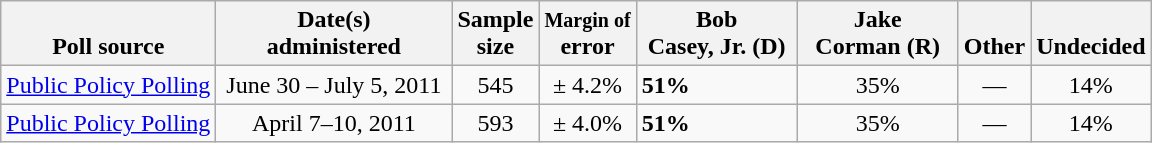<table class="wikitable">
<tr valign= bottom>
<th>Poll source</th>
<th style="width:150px;">Date(s)<br>administered</th>
<th class=small>Sample<br>size</th>
<th><small>Margin of</small><br>error</th>
<th style="width:100px;">Bob <br>Casey, Jr. (D)</th>
<th style="width:100px;">Jake<br>Corman (R)</th>
<th>Other</th>
<th>Undecided</th>
</tr>
<tr>
<td><a href='#'>Public Policy Polling</a></td>
<td align=center>June 30 – July 5, 2011</td>
<td align=center>545</td>
<td align=center>± 4.2%</td>
<td><strong>51%</strong></td>
<td align=center>35%</td>
<td align=center>—</td>
<td align=center>14%</td>
</tr>
<tr>
<td><a href='#'>Public Policy Polling</a></td>
<td align=center>April 7–10, 2011</td>
<td align=center>593</td>
<td align=center>± 4.0%</td>
<td><strong>51%</strong></td>
<td align=center>35%</td>
<td align=center>—</td>
<td align=center>14%</td>
</tr>
</table>
